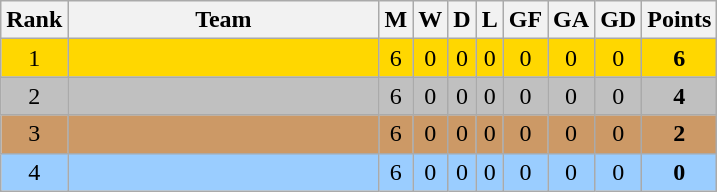<table class="wikitable sortable" style="text-align:center">
<tr>
<th>Rank</th>
<th width=200>Team</th>
<th>M</th>
<th>W</th>
<th>D</th>
<th>L</th>
<th>GF</th>
<th>GA</th>
<th>GD</th>
<th>Points</th>
</tr>
<tr bgcolor=gold>
<td>1</td>
<td align=left></td>
<td>6</td>
<td>0</td>
<td>0</td>
<td>0</td>
<td>0</td>
<td>0</td>
<td>0</td>
<td><strong>6</strong></td>
</tr>
<tr bgcolor=silver>
<td>2</td>
<td align=left></td>
<td>6</td>
<td>0</td>
<td>0</td>
<td>0</td>
<td>0</td>
<td>0</td>
<td>0</td>
<td><strong>4</strong></td>
</tr>
<tr bgcolor=#cc9966>
<td>3</td>
<td align=left></td>
<td>6</td>
<td>0</td>
<td>0</td>
<td>0</td>
<td>0</td>
<td>0</td>
<td>0</td>
<td><strong>2</strong></td>
</tr>
<tr bgcolor=#9acdff>
<td>4</td>
<td align=left></td>
<td>6</td>
<td>0</td>
<td>0</td>
<td>0</td>
<td>0</td>
<td>0</td>
<td>0</td>
<td><strong>0</strong></td>
</tr>
</table>
